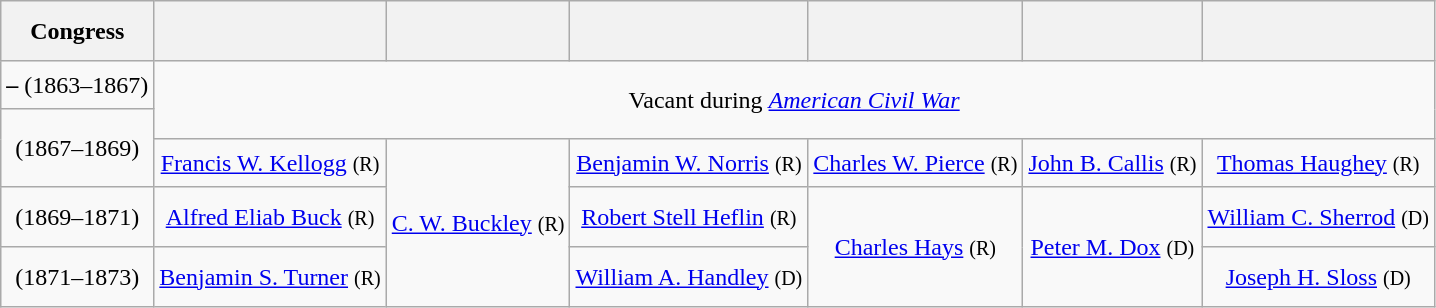<table class=wikitable style="text-align:center">
<tr style="height:2.5em">
<th>Congress</th>
<th></th>
<th></th>
<th></th>
<th></th>
<th></th>
<th></th>
</tr>
<tr style="height:2em">
<td><strong>–</strong> (1863–1867)</td>
<td rowspan=2 colspan=6>Vacant during <em><a href='#'>American Civil War</a></em></td>
</tr>
<tr style="height:1.25em">
<td rowspan=2><strong></strong> (1867–1869)</td>
</tr>
<tr style="height:2em">
<td><a href='#'>Francis W. Kellogg</a> <small>(R)</small></td>
<td rowspan=3 ><a href='#'>C. W. Buckley</a> <small>(R)</small></td>
<td><a href='#'>Benjamin W. Norris</a> <small>(R)</small></td>
<td><a href='#'>Charles W. Pierce</a> <small>(R)</small></td>
<td><a href='#'>John B. Callis</a> <small>(R)</small></td>
<td><a href='#'>Thomas Haughey</a> <small>(R)</small></td>
</tr>
<tr style="height:2.5em">
<td><strong></strong> (1869–1871)</td>
<td><a href='#'>Alfred Eliab Buck</a> <small>(R)</small></td>
<td><a href='#'>Robert Stell Heflin</a> <small>(R)</small></td>
<td rowspan=2 ><a href='#'>Charles Hays</a> <small>(R)</small></td>
<td rowspan=2 ><a href='#'>Peter M. Dox</a> <small>(D)</small></td>
<td><a href='#'>William C. Sherrod</a> <small>(D)</small></td>
</tr>
<tr style="height:2.5em">
<td><strong></strong> (1871–1873)</td>
<td><a href='#'>Benjamin S. Turner</a> <small>(R)</small></td>
<td><a href='#'>William A. Handley</a> <small>(D)</small></td>
<td><a href='#'>Joseph H. Sloss</a> <small>(D)</small></td>
</tr>
</table>
